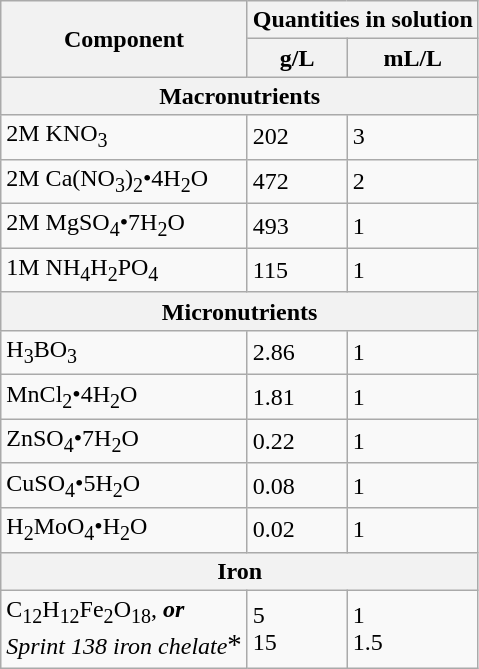<table class="wikitable">
<tr>
<th rowspan=2>Component</th>
<th colspan=2>Quantities in solution</th>
</tr>
<tr>
<th>g/L</th>
<th>mL/L</th>
</tr>
<tr>
<th colspan="3">Macronutrients</th>
</tr>
<tr>
<td>2M KNO<sub>3</sub></td>
<td>202</td>
<td>3</td>
</tr>
<tr>
<td>2M Ca(NO<sub>3</sub>)<sub>2</sub>•4H<sub>2</sub>O</td>
<td>472</td>
<td>2</td>
</tr>
<tr>
<td>2M MgSO<sub>4</sub>•7H<sub>2</sub>O</td>
<td>493</td>
<td>1</td>
</tr>
<tr>
<td>1M NH<sub>4</sub>H<sub>2</sub>PO<sub>4</sub></td>
<td>115</td>
<td>1</td>
</tr>
<tr>
<th colspan="3">Micronutrients</th>
</tr>
<tr>
<td>H<sub>3</sub>BO<sub>3</sub></td>
<td>2.86</td>
<td>1</td>
</tr>
<tr>
<td>MnCl<sub>2</sub>•4H<sub>2</sub>O</td>
<td>1.81</td>
<td>1</td>
</tr>
<tr>
<td>ZnSO<sub>4</sub>•7H<sub>2</sub>O</td>
<td>0.22</td>
<td>1</td>
</tr>
<tr>
<td>CuSO<sub>4</sub>•5H<sub>2</sub>O</td>
<td>0.08</td>
<td>1</td>
</tr>
<tr>
<td>H<sub>2</sub>MoO<sub>4</sub>•H<sub>2</sub>O</td>
<td>0.02</td>
<td>1</td>
</tr>
<tr>
<th colspan="3">Iron</th>
</tr>
<tr>
<td>C<sub>12</sub>H<sub>12</sub>Fe<sub>2</sub>O<sub>18</sub>, <strong><em>or</em></strong><br><em>Sprint 138 iron chelate</em><big>*</big></td>
<td>5<br>15</td>
<td>1<br>1.5</td>
</tr>
</table>
